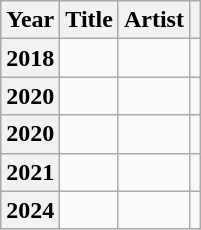<table class="wikitable sortable plainrowheaders">
<tr>
<th Scope="col">Year</th>
<th Scope="col">Title</th>
<th Scope="col">Artist</th>
<th Scope="col"></th>
</tr>
<tr>
<th scope="row">2018</th>
<td></td>
<td></td>
<td></td>
</tr>
<tr>
<th scope="row">2020</th>
<td></td>
<td></td>
<td></td>
</tr>
<tr>
<th scope="row">2020</th>
<td></td>
<td></td>
<td></td>
</tr>
<tr>
<th scope="row">2021</th>
<td></td>
<td></td>
<td style="text-align:center"></td>
</tr>
<tr>
<th scope="row">2024</th>
<td></td>
<td></td>
<td></td>
</tr>
</table>
